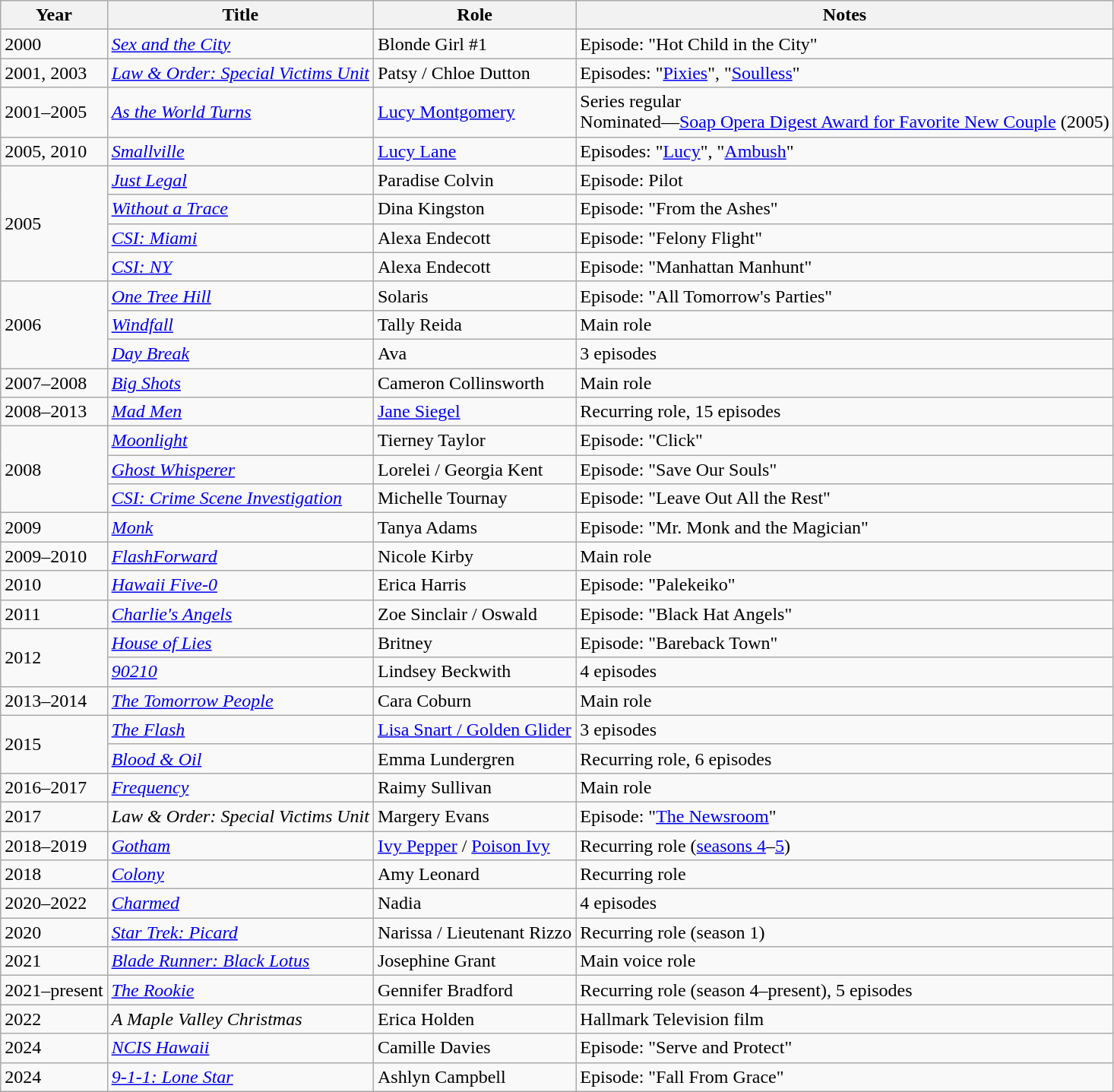<table class="wikitable sortable">
<tr>
<th>Year</th>
<th>Title</th>
<th>Role</th>
<th class="unsortable">Notes</th>
</tr>
<tr>
<td>2000</td>
<td><em><a href='#'>Sex and the City</a></em></td>
<td>Blonde Girl #1</td>
<td>Episode: "Hot Child in the City"</td>
</tr>
<tr>
<td>2001, 2003</td>
<td><em><a href='#'>Law & Order: Special Victims Unit</a></em></td>
<td>Patsy / Chloe Dutton</td>
<td>Episodes: "<a href='#'>Pixies</a>", "<a href='#'>Soulless</a>"</td>
</tr>
<tr>
<td>2001–2005</td>
<td><em><a href='#'>As the World Turns</a></em></td>
<td><a href='#'>Lucy Montgomery</a></td>
<td>Series regular<br>Nominated—<a href='#'>Soap Opera Digest Award for Favorite New Couple</a> (2005)</td>
</tr>
<tr>
<td>2005, 2010</td>
<td><em><a href='#'>Smallville</a></em></td>
<td><a href='#'>Lucy Lane</a></td>
<td>Episodes: "<a href='#'>Lucy</a>", "<a href='#'>Ambush</a>"</td>
</tr>
<tr>
<td rowspan="4">2005</td>
<td><em><a href='#'>Just Legal</a></em></td>
<td>Paradise Colvin</td>
<td>Episode: Pilot</td>
</tr>
<tr>
<td><em><a href='#'>Without a Trace</a></em></td>
<td>Dina Kingston</td>
<td>Episode: "From the Ashes"</td>
</tr>
<tr>
<td><em><a href='#'>CSI: Miami</a></em></td>
<td>Alexa Endecott</td>
<td>Episode: "Felony Flight"</td>
</tr>
<tr>
<td><em><a href='#'>CSI: NY</a></em></td>
<td>Alexa Endecott</td>
<td>Episode: "Manhattan Manhunt"</td>
</tr>
<tr>
<td rowspan="3">2006</td>
<td><em><a href='#'>One Tree Hill</a></em></td>
<td>Solaris</td>
<td>Episode: "All Tomorrow's Parties"</td>
</tr>
<tr>
<td><em><a href='#'>Windfall</a></em></td>
<td>Tally Reida</td>
<td>Main role</td>
</tr>
<tr>
<td><em><a href='#'>Day Break</a></em></td>
<td>Ava</td>
<td>3 episodes</td>
</tr>
<tr>
<td>2007–2008</td>
<td><em><a href='#'>Big Shots</a></em></td>
<td>Cameron Collinsworth</td>
<td>Main role</td>
</tr>
<tr>
<td>2008–2013</td>
<td><em><a href='#'>Mad Men</a></em></td>
<td><a href='#'>Jane Siegel</a></td>
<td>Recurring role, 15 episodes</td>
</tr>
<tr>
<td rowspan="3">2008</td>
<td><em><a href='#'>Moonlight</a></em></td>
<td>Tierney Taylor</td>
<td>Episode: "Click"</td>
</tr>
<tr>
<td><em><a href='#'>Ghost Whisperer</a></em></td>
<td>Lorelei / Georgia Kent</td>
<td>Episode: "Save Our Souls"</td>
</tr>
<tr>
<td><em><a href='#'>CSI: Crime Scene Investigation</a></em></td>
<td>Michelle Tournay</td>
<td>Episode: "Leave Out All the Rest"</td>
</tr>
<tr>
<td>2009</td>
<td><em><a href='#'>Monk</a></em></td>
<td>Tanya Adams</td>
<td>Episode: "Mr. Monk and the Magician"</td>
</tr>
<tr>
<td>2009–2010</td>
<td><em><a href='#'>FlashForward</a></em></td>
<td>Nicole Kirby</td>
<td>Main role</td>
</tr>
<tr>
<td>2010</td>
<td><em><a href='#'>Hawaii Five-0</a></em></td>
<td>Erica Harris</td>
<td>Episode: "Palekeiko"</td>
</tr>
<tr>
<td>2011</td>
<td><em><a href='#'>Charlie's Angels</a></em></td>
<td>Zoe Sinclair / Oswald</td>
<td>Episode: "Black Hat Angels"</td>
</tr>
<tr>
<td rowspan="2">2012</td>
<td><em><a href='#'>House of Lies</a></em></td>
<td>Britney</td>
<td>Episode: "Bareback Town"</td>
</tr>
<tr>
<td><em><a href='#'>90210</a></em></td>
<td>Lindsey Beckwith</td>
<td>4 episodes</td>
</tr>
<tr>
<td>2013–2014</td>
<td><em><a href='#'>The Tomorrow People</a></em></td>
<td>Cara Coburn</td>
<td>Main role</td>
</tr>
<tr>
<td rowspan="2">2015</td>
<td><em><a href='#'>The Flash</a></em></td>
<td><a href='#'>Lisa Snart / Golden Glider</a></td>
<td>3 episodes</td>
</tr>
<tr>
<td><em><a href='#'>Blood & Oil</a></em></td>
<td>Emma Lundergren</td>
<td>Recurring role, 6 episodes</td>
</tr>
<tr>
<td>2016–2017</td>
<td><em><a href='#'>Frequency</a></em></td>
<td>Raimy Sullivan</td>
<td>Main role</td>
</tr>
<tr>
<td>2017</td>
<td><em>Law & Order: Special Victims Unit</em></td>
<td>Margery Evans</td>
<td>Episode: "<a href='#'>The Newsroom</a>"</td>
</tr>
<tr>
<td>2018–2019</td>
<td><em><a href='#'>Gotham</a></em></td>
<td><a href='#'>Ivy Pepper</a> / <a href='#'>Poison Ivy</a></td>
<td>Recurring role (<a href='#'>seasons 4</a>–<a href='#'>5</a>)</td>
</tr>
<tr>
<td>2018</td>
<td><em><a href='#'>Colony</a></em></td>
<td>Amy Leonard</td>
<td>Recurring role</td>
</tr>
<tr>
<td>2020–2022</td>
<td><em><a href='#'>Charmed</a></em></td>
<td>Nadia</td>
<td>4 episodes</td>
</tr>
<tr>
<td>2020</td>
<td><em><a href='#'>Star Trek: Picard</a></em></td>
<td>Narissa / Lieutenant Rizzo</td>
<td>Recurring role (season 1)</td>
</tr>
<tr>
<td>2021</td>
<td><em><a href='#'>Blade Runner: Black Lotus</a></em></td>
<td>Josephine Grant</td>
<td>Main voice role</td>
</tr>
<tr>
<td>2021–present</td>
<td><em><a href='#'>The Rookie</a></em></td>
<td>Gennifer Bradford</td>
<td>Recurring role (season 4–present), 5 episodes</td>
</tr>
<tr>
<td>2022</td>
<td><em>A Maple Valley Christmas</em></td>
<td>Erica Holden</td>
<td>Hallmark Television film</td>
</tr>
<tr>
<td>2024</td>
<td><em><a href='#'>NCIS Hawaii</a></em></td>
<td>Camille Davies</td>
<td>Episode: "Serve and Protect"</td>
</tr>
<tr>
<td>2024</td>
<td><em><a href='#'>9-1-1: Lone Star</a></em></td>
<td>Ashlyn Campbell</td>
<td>Episode: "Fall From Grace"</td>
</tr>
</table>
